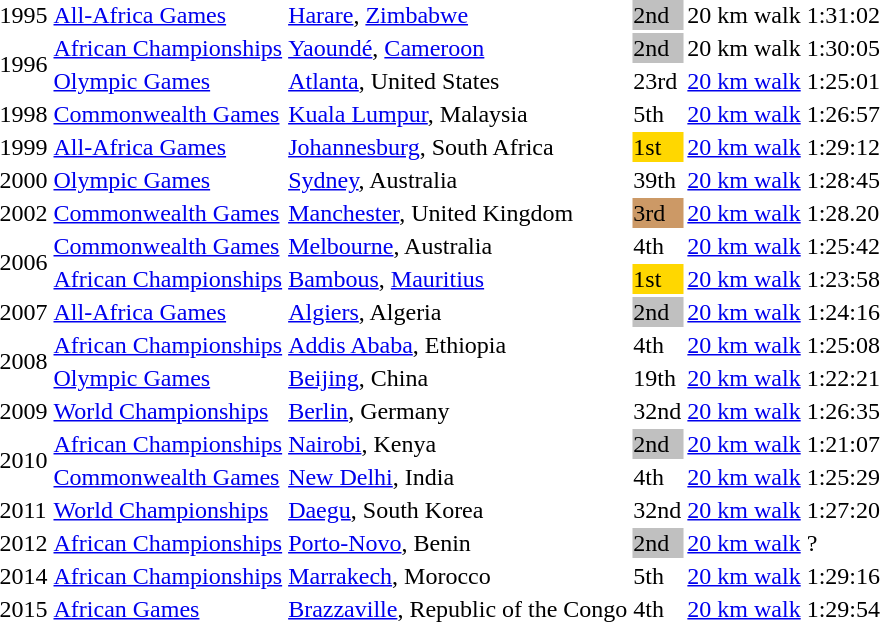<table>
<tr>
<td>1995</td>
<td><a href='#'>All-Africa Games</a></td>
<td><a href='#'>Harare</a>, <a href='#'>Zimbabwe</a></td>
<td bgcolor="silver">2nd</td>
<td>20 km walk</td>
<td>1:31:02</td>
</tr>
<tr>
<td rowspan=2>1996</td>
<td><a href='#'>African Championships</a></td>
<td><a href='#'>Yaoundé</a>, <a href='#'>Cameroon</a></td>
<td bgcolor="silver">2nd</td>
<td>20 km walk</td>
<td>1:30:05</td>
</tr>
<tr>
<td><a href='#'>Olympic Games</a></td>
<td><a href='#'>Atlanta</a>, United States</td>
<td>23rd</td>
<td><a href='#'>20 km walk</a></td>
<td>1:25:01</td>
</tr>
<tr>
<td>1998</td>
<td><a href='#'>Commonwealth Games</a></td>
<td><a href='#'>Kuala Lumpur</a>, Malaysia</td>
<td>5th</td>
<td><a href='#'>20 km walk</a></td>
<td>1:26:57</td>
</tr>
<tr>
<td>1999</td>
<td><a href='#'>All-Africa Games</a></td>
<td><a href='#'>Johannesburg</a>, South Africa</td>
<td bgcolor="gold">1st</td>
<td><a href='#'>20 km walk</a></td>
<td>1:29:12</td>
</tr>
<tr>
<td>2000</td>
<td><a href='#'>Olympic Games</a></td>
<td><a href='#'>Sydney</a>, Australia</td>
<td>39th</td>
<td><a href='#'>20 km walk</a></td>
<td>1:28:45</td>
</tr>
<tr>
<td>2002</td>
<td><a href='#'>Commonwealth Games</a></td>
<td><a href='#'>Manchester</a>, United Kingdom</td>
<td bgcolor="cc9966">3rd</td>
<td><a href='#'>20 km walk</a></td>
<td>1:28.20</td>
</tr>
<tr>
<td rowspan=2>2006</td>
<td><a href='#'>Commonwealth Games</a></td>
<td><a href='#'>Melbourne</a>, Australia</td>
<td>4th</td>
<td><a href='#'>20 km walk</a></td>
<td>1:25:42</td>
</tr>
<tr>
<td><a href='#'>African Championships</a></td>
<td><a href='#'>Bambous</a>, <a href='#'>Mauritius</a></td>
<td bgcolor="gold">1st</td>
<td><a href='#'>20 km walk</a></td>
<td>1:23:58</td>
</tr>
<tr>
<td>2007</td>
<td><a href='#'>All-Africa Games</a></td>
<td><a href='#'>Algiers</a>, Algeria</td>
<td bgcolor="silver">2nd</td>
<td><a href='#'>20 km walk</a></td>
<td>1:24:16</td>
</tr>
<tr>
<td rowspan=2>2008</td>
<td><a href='#'>African Championships</a></td>
<td><a href='#'>Addis Ababa</a>, Ethiopia</td>
<td>4th</td>
<td><a href='#'>20 km walk</a></td>
<td>1:25:08</td>
</tr>
<tr>
<td><a href='#'>Olympic Games</a></td>
<td><a href='#'>Beijing</a>, China</td>
<td>19th</td>
<td><a href='#'>20 km walk</a></td>
<td>1:22:21</td>
</tr>
<tr>
<td>2009</td>
<td><a href='#'>World Championships</a></td>
<td><a href='#'>Berlin</a>, Germany</td>
<td>32nd</td>
<td><a href='#'>20 km walk</a></td>
<td>1:26:35</td>
</tr>
<tr>
<td rowspan=2>2010</td>
<td><a href='#'>African Championships</a></td>
<td><a href='#'>Nairobi</a>, Kenya</td>
<td bgcolor="silver">2nd</td>
<td><a href='#'>20 km walk</a></td>
<td>1:21:07</td>
</tr>
<tr>
<td><a href='#'>Commonwealth Games</a></td>
<td><a href='#'>New Delhi</a>, India</td>
<td>4th</td>
<td><a href='#'>20 km walk</a></td>
<td>1:25:29</td>
</tr>
<tr>
<td>2011</td>
<td><a href='#'>World Championships</a></td>
<td><a href='#'>Daegu</a>, South Korea</td>
<td>32nd</td>
<td><a href='#'>20 km walk</a></td>
<td>1:27:20</td>
</tr>
<tr>
<td>2012</td>
<td><a href='#'>African Championships</a></td>
<td><a href='#'>Porto-Novo</a>, Benin</td>
<td bgcolor="silver">2nd</td>
<td><a href='#'>20 km walk</a></td>
<td>?</td>
</tr>
<tr>
<td>2014</td>
<td><a href='#'>African Championships</a></td>
<td><a href='#'>Marrakech</a>, Morocco</td>
<td>5th</td>
<td><a href='#'>20 km walk</a></td>
<td>1:29:16</td>
</tr>
<tr>
<td>2015</td>
<td><a href='#'>African Games</a></td>
<td><a href='#'>Brazzaville</a>, Republic of the Congo</td>
<td>4th</td>
<td><a href='#'>20 km walk</a></td>
<td>1:29:54</td>
</tr>
</table>
